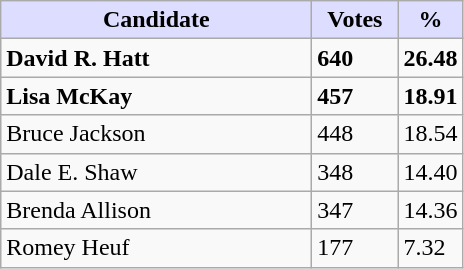<table class="wikitable">
<tr>
<th style="background:#ddf; width:200px;">Candidate</th>
<th style="background:#ddf; width:50px;">Votes</th>
<th style="background:#ddf; width:30px;">%</th>
</tr>
<tr>
<td><strong>David R. Hatt</strong></td>
<td><strong>640</strong></td>
<td><strong>26.48</strong></td>
</tr>
<tr>
<td><strong>Lisa McKay</strong></td>
<td><strong>457</strong></td>
<td><strong>18.91</strong></td>
</tr>
<tr>
<td>Bruce Jackson</td>
<td>448</td>
<td>18.54</td>
</tr>
<tr>
<td>Dale E. Shaw</td>
<td>348</td>
<td>14.40</td>
</tr>
<tr>
<td>Brenda Allison</td>
<td>347</td>
<td>14.36</td>
</tr>
<tr>
<td>Romey Heuf</td>
<td>177</td>
<td>7.32</td>
</tr>
</table>
